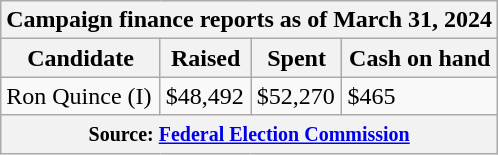<table class="wikitable sortable">
<tr>
<th colspan=4>Campaign finance reports as of March 31, 2024</th>
</tr>
<tr style="text-align:center;">
<th>Candidate</th>
<th>Raised</th>
<th>Spent</th>
<th>Cash on hand</th>
</tr>
<tr>
<td>Ron Quince (I)</td>
<td>$48,492</td>
<td>$52,270</td>
<td>$465</td>
</tr>
<tr>
<th colspan="4"><small>Source: <a href='#'>Federal Election Commission</a></small></th>
</tr>
</table>
